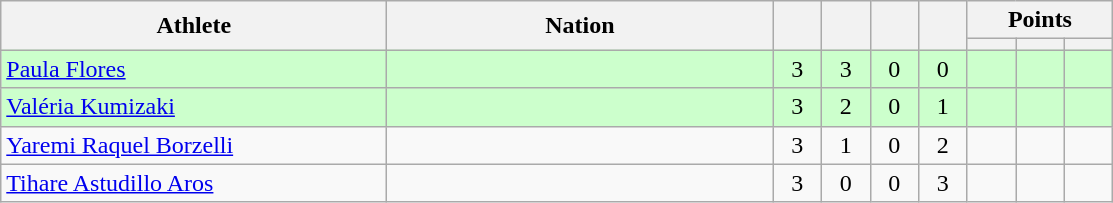<table class="wikitable" style="text-align: center; font-size:100% ">
<tr>
<th rowspan=2 width=250>Athlete</th>
<th rowspan=2 width=250>Nation</th>
<th rowspan=2 width=25></th>
<th rowspan=2 width=25></th>
<th rowspan=2 width=25></th>
<th rowspan=2 width=25></th>
<th colspan=3>Points</th>
</tr>
<tr>
<th width=25></th>
<th width=25></th>
<th width=25></th>
</tr>
<tr bgcolor="ccffcc">
<td align=left><a href='#'>Paula Flores</a></td>
<td align=left></td>
<td>3</td>
<td>3</td>
<td>0</td>
<td>0</td>
<td></td>
<td></td>
<td></td>
</tr>
<tr bgcolor="ccffcc">
<td align=left><a href='#'>Valéria Kumizaki</a></td>
<td align=left></td>
<td>3</td>
<td>2</td>
<td>0</td>
<td>1</td>
<td></td>
<td></td>
<td></td>
</tr>
<tr>
<td align=left><a href='#'>Yaremi Raquel Borzelli</a></td>
<td align=left></td>
<td>3</td>
<td>1</td>
<td>0</td>
<td>2</td>
<td></td>
<td></td>
<td></td>
</tr>
<tr>
<td align=left><a href='#'>Tihare Astudillo Aros</a></td>
<td align=left></td>
<td>3</td>
<td>0</td>
<td>0</td>
<td>3</td>
<td></td>
<td></td>
<td></td>
</tr>
</table>
